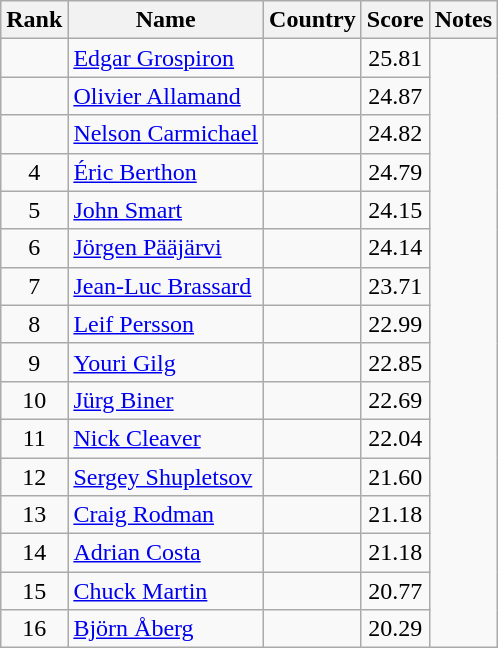<table class="wikitable sortable" style="text-align:center">
<tr>
<th>Rank</th>
<th>Name</th>
<th>Country</th>
<th>Score</th>
<th>Notes</th>
</tr>
<tr>
<td></td>
<td align=left><a href='#'>Edgar Grospiron</a></td>
<td align=left></td>
<td>25.81</td>
</tr>
<tr>
<td></td>
<td align=left><a href='#'>Olivier Allamand</a></td>
<td align=left></td>
<td>24.87</td>
</tr>
<tr>
<td></td>
<td align=left><a href='#'>Nelson Carmichael</a></td>
<td align=left></td>
<td>24.82</td>
</tr>
<tr>
<td>4</td>
<td align=left><a href='#'>Éric Berthon</a></td>
<td align=left></td>
<td>24.79</td>
</tr>
<tr>
<td>5</td>
<td align=left><a href='#'>John Smart</a></td>
<td align=left></td>
<td>24.15</td>
</tr>
<tr>
<td>6</td>
<td align=left><a href='#'>Jörgen Pääjärvi</a></td>
<td align=left></td>
<td>24.14</td>
</tr>
<tr>
<td>7</td>
<td align=left><a href='#'>Jean-Luc Brassard</a></td>
<td align=left></td>
<td>23.71</td>
</tr>
<tr>
<td>8</td>
<td align=left><a href='#'>Leif Persson</a></td>
<td align=left></td>
<td>22.99</td>
</tr>
<tr>
<td>9</td>
<td align=left><a href='#'>Youri Gilg</a></td>
<td align=left></td>
<td>22.85</td>
</tr>
<tr>
<td>10</td>
<td align=left><a href='#'>Jürg Biner</a></td>
<td align=left></td>
<td>22.69</td>
</tr>
<tr>
<td>11</td>
<td align=left><a href='#'>Nick Cleaver</a></td>
<td align=left></td>
<td>22.04</td>
</tr>
<tr>
<td>12</td>
<td align=left><a href='#'>Sergey Shupletsov</a></td>
<td align=left></td>
<td>21.60</td>
</tr>
<tr>
<td>13</td>
<td align=left><a href='#'>Craig Rodman</a></td>
<td align=left></td>
<td>21.18</td>
</tr>
<tr>
<td>14</td>
<td align=left><a href='#'>Adrian Costa</a></td>
<td align=left></td>
<td>21.18</td>
</tr>
<tr>
<td>15</td>
<td align=left><a href='#'>Chuck Martin</a></td>
<td align=left></td>
<td>20.77</td>
</tr>
<tr>
<td>16</td>
<td align=left><a href='#'>Björn Åberg</a></td>
<td align=left></td>
<td>20.29</td>
</tr>
</table>
